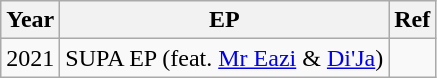<table class="wikitable mw-collapsible">
<tr>
<th>Year</th>
<th>EP</th>
<th>Ref</th>
</tr>
<tr>
<td>2021</td>
<td>SUPA EP (feat. <a href='#'>Mr Eazi</a> & <a href='#'>Di'Ja</a>)</td>
<td></td>
</tr>
</table>
